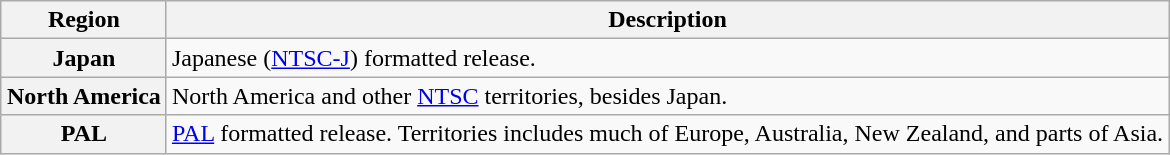<table class="wikitable plainrowheaders" style="margin:1em auto;">
<tr>
<th scope="col">Region</th>
<th scope="col">Description</th>
</tr>
<tr>
<th scope="row">Japan</th>
<td>Japanese (<a href='#'>NTSC-J</a>) formatted release.</td>
</tr>
<tr>
<th scope="row">North America</th>
<td>North America and other <a href='#'>NTSC</a> territories, besides Japan.</td>
</tr>
<tr>
<th scope="row">PAL</th>
<td><a href='#'>PAL</a> formatted release. Territories includes much of Europe, Australia, New Zealand, and parts of Asia.</td>
</tr>
</table>
